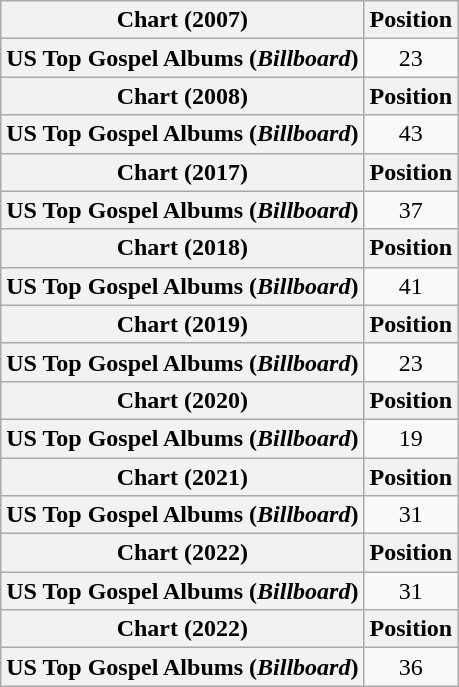<table class="wikitable plainrowheaders" style="text-align:center">
<tr>
<th scope="col">Chart (2007)</th>
<th scope="col">Position</th>
</tr>
<tr>
<th scope="row">US Top Gospel Albums (<em>Billboard</em>)</th>
<td align="center">23</td>
</tr>
<tr>
<th scope="col">Chart (2008)</th>
<th scope="col">Position</th>
</tr>
<tr>
<th scope="row">US Top Gospel Albums (<em>Billboard</em>)</th>
<td align="center">43</td>
</tr>
<tr>
<th scope="col">Chart (2017)</th>
<th scope="col">Position</th>
</tr>
<tr>
<th scope="row">US Top Gospel Albums (<em>Billboard</em>)</th>
<td align="center">37</td>
</tr>
<tr>
<th scope="col">Chart (2018)</th>
<th scope="col">Position</th>
</tr>
<tr>
<th scope="row">US Top Gospel Albums (<em>Billboard</em>)</th>
<td align="center">41</td>
</tr>
<tr>
<th scope="col">Chart (2019)</th>
<th scope="col">Position</th>
</tr>
<tr>
<th scope="row">US Top Gospel Albums (<em>Billboard</em>)</th>
<td align="center">23</td>
</tr>
<tr>
<th scope="col">Chart (2020)</th>
<th scope="col">Position</th>
</tr>
<tr>
<th scope="row">US Top Gospel Albums (<em>Billboard</em>)</th>
<td align="center">19</td>
</tr>
<tr>
<th scope="col">Chart (2021)</th>
<th scope="col">Position</th>
</tr>
<tr>
<th scope="row">US Top Gospel Albums (<em>Billboard</em>)</th>
<td align="center">31</td>
</tr>
<tr>
<th scope="col">Chart (2022)</th>
<th scope="col">Position</th>
</tr>
<tr>
<th scope="row">US Top Gospel Albums (<em>Billboard</em>)</th>
<td align="center">31</td>
</tr>
<tr>
<th scope="col">Chart (2022)</th>
<th scope="col">Position</th>
</tr>
<tr>
<th scope="row">US Top Gospel Albums (<em>Billboard</em>)</th>
<td align="center">36</td>
</tr>
</table>
